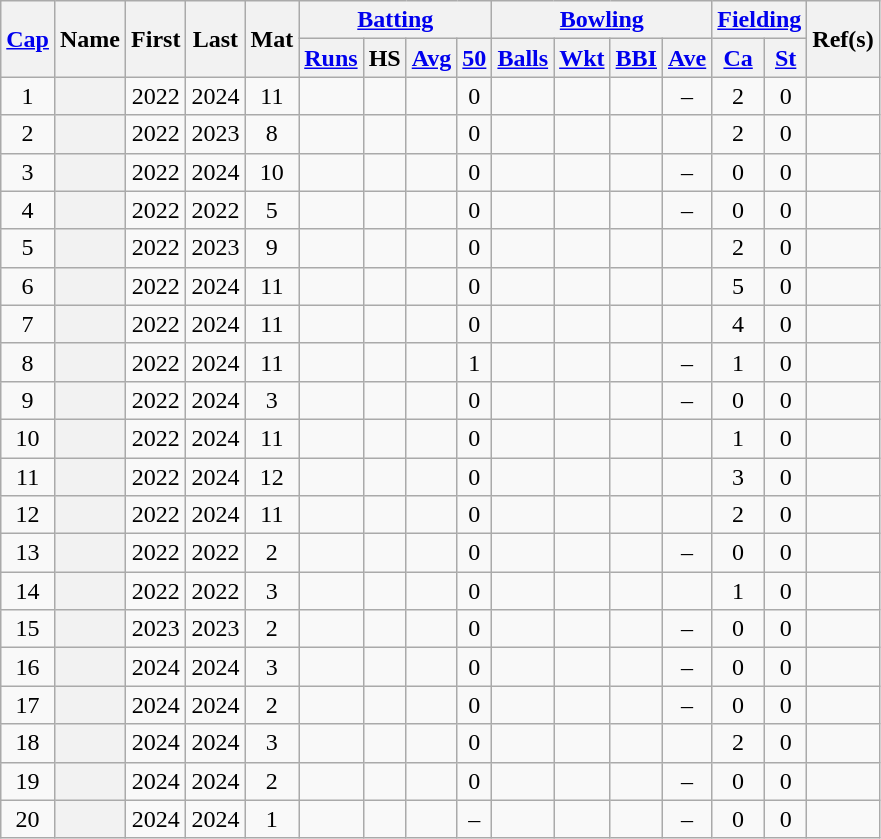<table class="wikitable plainrowheaders sortable" style="text-align:center; font-size:100%">
<tr class="unsortable">
<th scope="col" colspan=1 rowspan=2><a href='#'>Cap</a></th>
<th scope="col" colspan=1 rowspan=2>Name</th>
<th scope="col" colspan=1 rowspan=2>First</th>
<th scope="col" colspan=1 rowspan=2>Last</th>
<th scope="col" colspan=1 rowspan=2>Mat</th>
<th scope="col" colspan=4><a href='#'>Batting</a></th>
<th scope="col" colspan=4><a href='#'>Bowling</a></th>
<th scope="col" colspan=2><a href='#'>Fielding</a></th>
<th scope="col" colspan=1 rowspan=2 class="unsortable">Ref(s)</th>
</tr>
<tr align="center">
<th scope="col"><a href='#'>Runs</a></th>
<th scope="col">HS</th>
<th scope="col"><a href='#'>Avg</a></th>
<th scope="col"><a href='#'>50</a></th>
<th scope="col"><a href='#'>Balls</a></th>
<th scope="col"><a href='#'>Wkt</a></th>
<th scope="col"><a href='#'>BBI</a></th>
<th scope="col"><a href='#'>Ave</a></th>
<th scope="col"><a href='#'>Ca</a></th>
<th scope="col"><a href='#'>St</a></th>
</tr>
<tr align="center">
<td>1</td>
<th scope="row" align="left"></th>
<td>2022</td>
<td>2024</td>
<td>11</td>
<td></td>
<td></td>
<td></td>
<td>0</td>
<td></td>
<td></td>
<td></td>
<td>–</td>
<td>2</td>
<td>0</td>
<td></td>
</tr>
<tr align="center">
<td>2</td>
<th scope="row" align="left"></th>
<td>2022</td>
<td>2023</td>
<td>8</td>
<td></td>
<td></td>
<td></td>
<td>0</td>
<td></td>
<td></td>
<td></td>
<td></td>
<td>2</td>
<td>0</td>
<td></td>
</tr>
<tr align="center">
<td>3</td>
<th scope="row" align="left"></th>
<td>2022</td>
<td>2024</td>
<td>10</td>
<td></td>
<td></td>
<td></td>
<td>0</td>
<td></td>
<td></td>
<td></td>
<td>–</td>
<td>0</td>
<td>0</td>
<td></td>
</tr>
<tr align="center">
<td>4</td>
<th scope="row" align="left"></th>
<td>2022</td>
<td>2022</td>
<td>5</td>
<td></td>
<td></td>
<td></td>
<td>0</td>
<td></td>
<td></td>
<td></td>
<td>–</td>
<td>0</td>
<td>0</td>
<td></td>
</tr>
<tr align="center">
<td>5</td>
<th scope="row" align="left"></th>
<td>2022</td>
<td>2023</td>
<td>9</td>
<td></td>
<td></td>
<td></td>
<td>0</td>
<td></td>
<td></td>
<td></td>
<td></td>
<td>2</td>
<td>0</td>
<td></td>
</tr>
<tr align="center">
<td>6</td>
<th scope="row" align="left"></th>
<td>2022</td>
<td>2024</td>
<td>11</td>
<td></td>
<td></td>
<td></td>
<td>0</td>
<td></td>
<td></td>
<td></td>
<td></td>
<td>5</td>
<td>0</td>
<td></td>
</tr>
<tr align="center">
<td>7</td>
<th scope="row" align="left"></th>
<td>2022</td>
<td>2024</td>
<td>11</td>
<td></td>
<td></td>
<td></td>
<td>0</td>
<td></td>
<td></td>
<td></td>
<td></td>
<td>4</td>
<td>0</td>
<td></td>
</tr>
<tr align="center">
<td>8</td>
<th scope="row" align="left"></th>
<td>2022</td>
<td>2024</td>
<td>11</td>
<td></td>
<td></td>
<td></td>
<td>1</td>
<td></td>
<td></td>
<td></td>
<td>–</td>
<td>1</td>
<td>0</td>
<td></td>
</tr>
<tr align="center">
<td>9</td>
<th scope="row" align="left"></th>
<td>2022</td>
<td>2024</td>
<td>3</td>
<td></td>
<td></td>
<td></td>
<td>0</td>
<td></td>
<td></td>
<td></td>
<td>–</td>
<td>0</td>
<td>0</td>
<td></td>
</tr>
<tr align="center">
<td>10</td>
<th scope="row" align="left"></th>
<td>2022</td>
<td>2024</td>
<td>11</td>
<td></td>
<td></td>
<td></td>
<td>0</td>
<td></td>
<td></td>
<td></td>
<td></td>
<td>1</td>
<td>0</td>
<td></td>
</tr>
<tr align="center">
<td>11</td>
<th scope="row" align="left"></th>
<td>2022</td>
<td>2024</td>
<td>12</td>
<td></td>
<td></td>
<td></td>
<td>0</td>
<td></td>
<td></td>
<td></td>
<td></td>
<td>3</td>
<td>0</td>
<td></td>
</tr>
<tr align="center">
<td>12</td>
<th scope="row" align="left"></th>
<td>2022</td>
<td>2024</td>
<td>11</td>
<td></td>
<td></td>
<td></td>
<td>0</td>
<td></td>
<td></td>
<td></td>
<td></td>
<td>2</td>
<td>0</td>
<td></td>
</tr>
<tr align="center">
<td>13</td>
<th scope="row" align="left"></th>
<td>2022</td>
<td>2022</td>
<td>2</td>
<td></td>
<td></td>
<td></td>
<td>0</td>
<td></td>
<td></td>
<td></td>
<td>–</td>
<td>0</td>
<td>0</td>
<td></td>
</tr>
<tr align="center">
<td>14</td>
<th scope="row" align="left"></th>
<td>2022</td>
<td>2022</td>
<td>3</td>
<td></td>
<td></td>
<td></td>
<td>0</td>
<td></td>
<td></td>
<td></td>
<td></td>
<td>1</td>
<td>0</td>
<td></td>
</tr>
<tr align="center">
<td>15</td>
<th scope="row" align="left"></th>
<td>2023</td>
<td>2023</td>
<td>2</td>
<td></td>
<td></td>
<td></td>
<td>0</td>
<td></td>
<td></td>
<td></td>
<td>–</td>
<td>0</td>
<td>0</td>
<td></td>
</tr>
<tr align="center">
<td>16</td>
<th scope="row" align="left"></th>
<td>2024</td>
<td>2024</td>
<td>3</td>
<td></td>
<td></td>
<td></td>
<td>0</td>
<td></td>
<td></td>
<td></td>
<td>–</td>
<td>0</td>
<td>0</td>
<td></td>
</tr>
<tr align="center">
<td>17</td>
<th scope="row" align="left"></th>
<td>2024</td>
<td>2024</td>
<td>2</td>
<td></td>
<td></td>
<td></td>
<td>0</td>
<td></td>
<td></td>
<td></td>
<td>–</td>
<td>0</td>
<td>0</td>
<td></td>
</tr>
<tr align="center">
<td>18</td>
<th scope="row" align="left"></th>
<td>2024</td>
<td>2024</td>
<td>3</td>
<td></td>
<td></td>
<td></td>
<td>0</td>
<td></td>
<td></td>
<td></td>
<td></td>
<td>2</td>
<td>0</td>
<td></td>
</tr>
<tr align="center">
<td>19</td>
<th scope="row" align="left"></th>
<td>2024</td>
<td>2024</td>
<td>2</td>
<td></td>
<td></td>
<td></td>
<td>0</td>
<td></td>
<td></td>
<td></td>
<td>–</td>
<td>0</td>
<td>0</td>
<td></td>
</tr>
<tr align="center">
<td>20</td>
<th scope="row" align="left"></th>
<td>2024</td>
<td>2024</td>
<td>1</td>
<td></td>
<td></td>
<td></td>
<td>–</td>
<td></td>
<td></td>
<td></td>
<td>–</td>
<td>0</td>
<td>0</td>
<td></td>
</tr>
</table>
